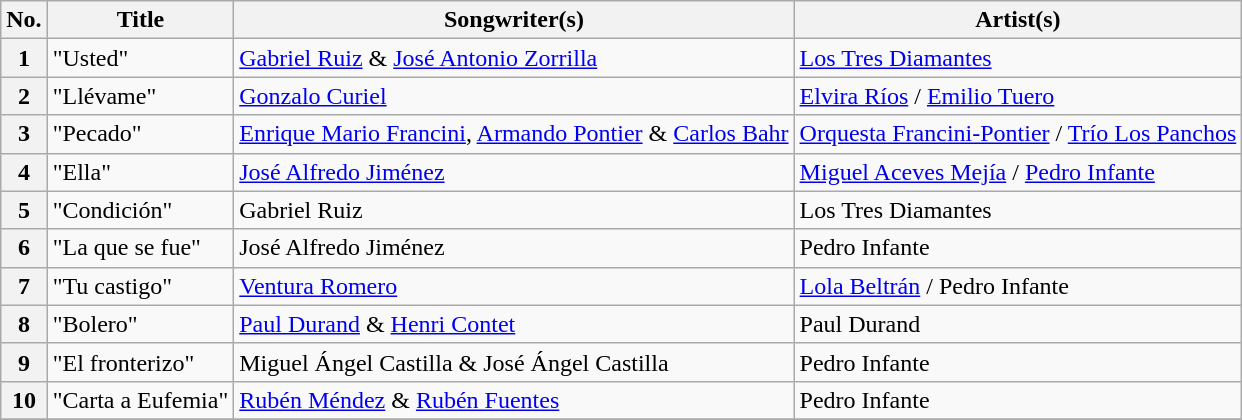<table class="wikitable sortable" style="text-align: left">
<tr>
<th scope="col">No.</th>
<th scope="col">Title</th>
<th scope="col">Songwriter(s)</th>
<th scope="col">Artist(s)</th>
</tr>
<tr>
<th scope="row">1</th>
<td>"Usted"</td>
<td><a href='#'>Gabriel Ruiz</a> & <a href='#'>José Antonio Zorrilla</a></td>
<td><a href='#'>Los Tres Diamantes</a></td>
</tr>
<tr>
<th scope="row">2</th>
<td>"Llévame"</td>
<td><a href='#'>Gonzalo Curiel</a></td>
<td><a href='#'>Elvira Ríos</a> / <a href='#'>Emilio Tuero</a></td>
</tr>
<tr>
<th scope="row">3</th>
<td>"Pecado"</td>
<td><a href='#'>Enrique Mario Francini</a>, <a href='#'>Armando Pontier</a> & <a href='#'>Carlos Bahr</a></td>
<td><a href='#'>Orquesta Francini-Pontier</a> / <a href='#'>Trío Los Panchos</a></td>
</tr>
<tr>
<th scope="row">4</th>
<td>"Ella"</td>
<td><a href='#'>José Alfredo Jiménez</a></td>
<td><a href='#'>Miguel Aceves Mejía</a> / <a href='#'>Pedro Infante</a></td>
</tr>
<tr>
<th scope="row">5</th>
<td>"Condición"</td>
<td>Gabriel Ruiz</td>
<td>Los Tres Diamantes</td>
</tr>
<tr>
<th scope="row">6</th>
<td>"La que se fue"</td>
<td>José Alfredo Jiménez</td>
<td>Pedro Infante</td>
</tr>
<tr>
<th scope="row">7</th>
<td>"Tu castigo"</td>
<td><a href='#'>Ventura Romero</a></td>
<td><a href='#'>Lola Beltrán</a> / Pedro Infante</td>
</tr>
<tr>
<th scope="row">8</th>
<td>"Bolero"</td>
<td><a href='#'>Paul Durand</a> & <a href='#'>Henri Contet</a></td>
<td>Paul Durand</td>
</tr>
<tr>
<th scope="row">9</th>
<td>"El fronterizo"</td>
<td>Miguel Ángel Castilla & José Ángel Castilla</td>
<td>Pedro Infante</td>
</tr>
<tr>
<th scope="row">10</th>
<td>"Carta a Eufemia"</td>
<td><a href='#'>Rubén Méndez</a> & <a href='#'>Rubén Fuentes</a></td>
<td>Pedro Infante</td>
</tr>
<tr>
</tr>
</table>
